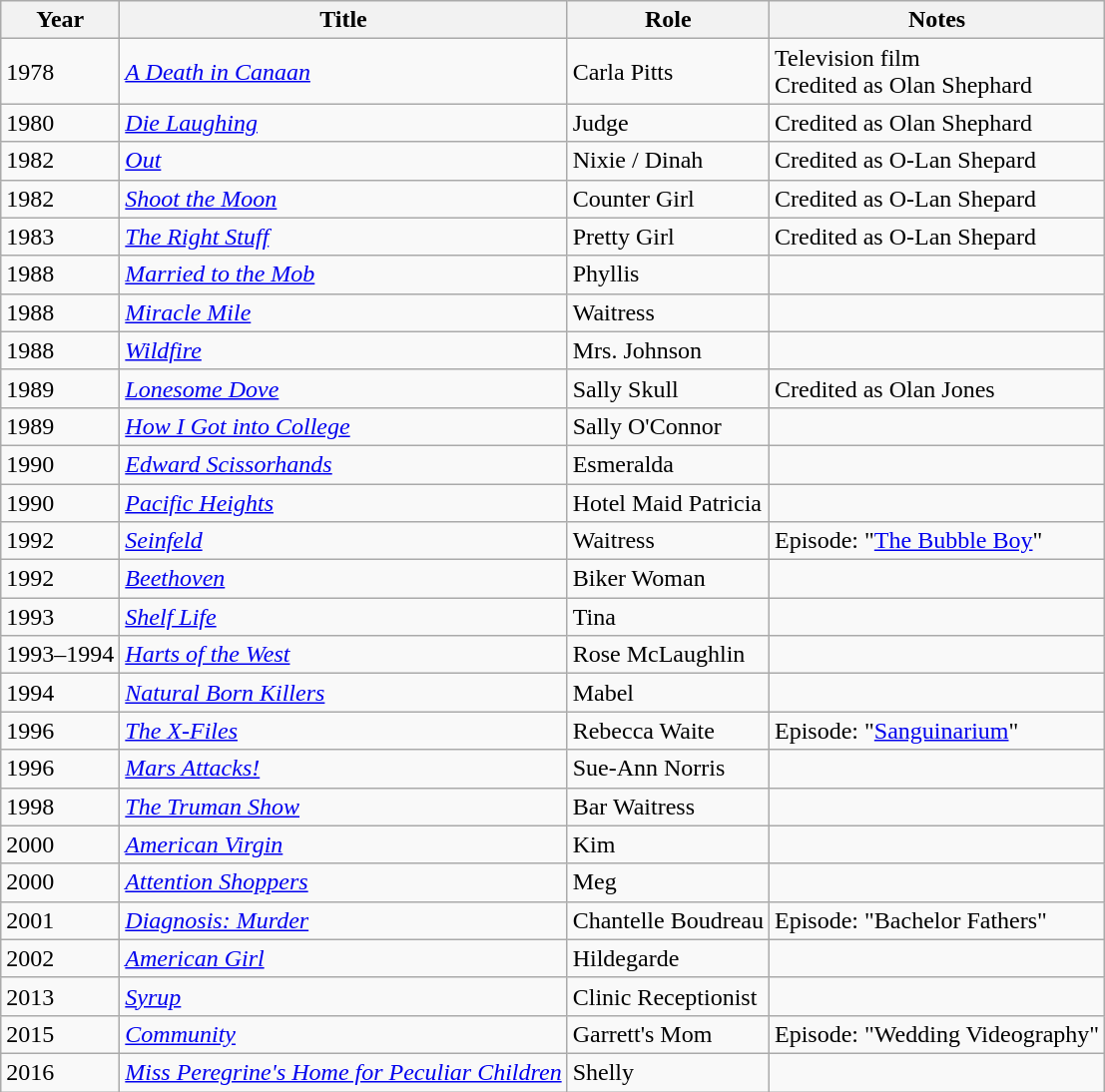<table class="wikitable sortable">
<tr>
<th>Year</th>
<th>Title</th>
<th>Role</th>
<th class="unsortable">Notes</th>
</tr>
<tr>
<td>1978</td>
<td><em><a href='#'>A Death in Canaan</a></em></td>
<td>Carla Pitts</td>
<td>Television film<br>Credited as Olan Shephard</td>
</tr>
<tr>
<td>1980</td>
<td><em><a href='#'>Die Laughing</a></em></td>
<td>Judge</td>
<td>Credited as Olan Shephard</td>
</tr>
<tr>
<td>1982</td>
<td><em><a href='#'>Out</a></em></td>
<td>Nixie / Dinah</td>
<td>Credited as O-Lan Shepard</td>
</tr>
<tr>
<td>1982</td>
<td><em><a href='#'>Shoot the Moon</a></em></td>
<td>Counter Girl</td>
<td>Credited as O-Lan Shepard</td>
</tr>
<tr>
<td>1983</td>
<td><em><a href='#'>The Right Stuff</a></em></td>
<td>Pretty Girl</td>
<td>Credited as O-Lan Shepard</td>
</tr>
<tr>
<td>1988</td>
<td><em><a href='#'>Married to the Mob</a></em></td>
<td>Phyllis</td>
<td></td>
</tr>
<tr>
<td>1988</td>
<td><em><a href='#'>Miracle Mile</a></em></td>
<td>Waitress</td>
<td></td>
</tr>
<tr>
<td>1988</td>
<td><em><a href='#'>Wildfire</a></em></td>
<td>Mrs. Johnson</td>
<td></td>
</tr>
<tr>
<td>1989</td>
<td><em><a href='#'>Lonesome Dove</a></em></td>
<td>Sally Skull</td>
<td>Credited as Olan Jones</td>
</tr>
<tr>
<td>1989</td>
<td><em><a href='#'>How I Got into College</a></em></td>
<td>Sally O'Connor</td>
<td></td>
</tr>
<tr>
<td>1990</td>
<td><em><a href='#'>Edward Scissorhands</a></em></td>
<td>Esmeralda</td>
<td></td>
</tr>
<tr>
<td>1990</td>
<td><em><a href='#'>Pacific Heights</a></em></td>
<td>Hotel Maid Patricia</td>
<td></td>
</tr>
<tr>
<td>1992</td>
<td><em><a href='#'>Seinfeld</a></em></td>
<td>Waitress</td>
<td>Episode: "<a href='#'>The Bubble Boy</a>"</td>
</tr>
<tr>
<td>1992</td>
<td><em><a href='#'>Beethoven</a></em></td>
<td>Biker Woman</td>
<td></td>
</tr>
<tr>
<td>1993</td>
<td><em><a href='#'>Shelf Life</a></em></td>
<td>Tina</td>
<td></td>
</tr>
<tr>
<td>1993–1994</td>
<td><em><a href='#'>Harts of the West</a></em></td>
<td>Rose McLaughlin</td>
<td></td>
</tr>
<tr>
<td>1994</td>
<td><em><a href='#'>Natural Born Killers</a></em></td>
<td>Mabel</td>
<td></td>
</tr>
<tr>
<td>1996</td>
<td><em><a href='#'>The X-Files</a></em></td>
<td>Rebecca Waite</td>
<td>Episode: "<a href='#'>Sanguinarium</a>"</td>
</tr>
<tr>
<td>1996</td>
<td><em><a href='#'>Mars Attacks!</a></em></td>
<td>Sue-Ann Norris</td>
<td></td>
</tr>
<tr>
<td>1998</td>
<td><em><a href='#'>The Truman Show</a></em></td>
<td>Bar Waitress</td>
<td></td>
</tr>
<tr>
<td>2000</td>
<td><em><a href='#'>American Virgin</a></em></td>
<td>Kim</td>
<td></td>
</tr>
<tr>
<td>2000</td>
<td><em><a href='#'>Attention Shoppers</a></em></td>
<td>Meg</td>
<td></td>
</tr>
<tr>
<td>2001</td>
<td><em><a href='#'>Diagnosis: Murder</a></em></td>
<td>Chantelle Boudreau</td>
<td>Episode: "Bachelor Fathers"</td>
</tr>
<tr>
<td>2002</td>
<td><em><a href='#'>American Girl</a></em></td>
<td>Hildegarde</td>
<td></td>
</tr>
<tr>
<td>2013</td>
<td><em><a href='#'>Syrup</a></em></td>
<td>Clinic Receptionist</td>
<td></td>
</tr>
<tr>
<td>2015</td>
<td><em><a href='#'>Community</a></em></td>
<td>Garrett's Mom</td>
<td>Episode: "Wedding Videography"</td>
</tr>
<tr>
<td>2016</td>
<td><em><a href='#'>Miss Peregrine's Home for Peculiar Children</a></em></td>
<td>Shelly</td>
<td></td>
</tr>
</table>
